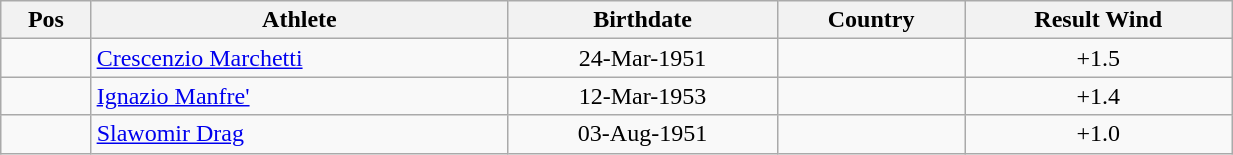<table class="wikitable"  style="text-align:center; width:65%;">
<tr>
<th>Pos</th>
<th>Athlete</th>
<th>Birthdate</th>
<th>Country</th>
<th>Result Wind</th>
</tr>
<tr>
<td align=center></td>
<td align=left><a href='#'>Crescenzio Marchetti</a></td>
<td>24-Mar-1951</td>
<td align=left></td>
<td> +1.5</td>
</tr>
<tr>
<td align=center></td>
<td align=left><a href='#'>Ignazio Manfre'</a></td>
<td>12-Mar-1953</td>
<td align=left></td>
<td> +1.4</td>
</tr>
<tr>
<td align=center></td>
<td align=left><a href='#'>Slawomir Drag</a></td>
<td>03-Aug-1951</td>
<td align=left></td>
<td> +1.0</td>
</tr>
</table>
